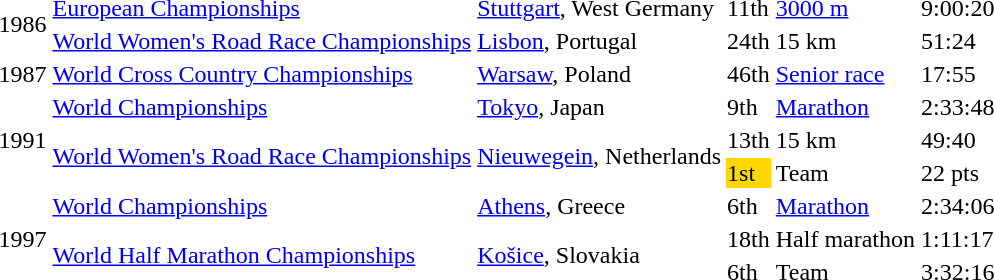<table>
<tr>
<td rowspan=2>1986</td>
<td><a href='#'>European Championships</a></td>
<td><a href='#'>Stuttgart</a>, West Germany</td>
<td>11th</td>
<td><a href='#'>3000 m</a></td>
<td>9:00:20</td>
</tr>
<tr>
<td><a href='#'>World Women's Road Race Championships</a></td>
<td><a href='#'>Lisbon</a>, Portugal</td>
<td>24th</td>
<td>15 km</td>
<td>51:24</td>
</tr>
<tr>
<td>1987</td>
<td><a href='#'>World Cross Country Championships</a></td>
<td><a href='#'>Warsaw</a>, Poland</td>
<td>46th</td>
<td><a href='#'>Senior race</a></td>
<td>17:55</td>
</tr>
<tr>
<td rowspan=3>1991</td>
<td><a href='#'>World Championships</a></td>
<td><a href='#'>Tokyo</a>, Japan</td>
<td>9th</td>
<td><a href='#'>Marathon</a></td>
<td>2:33:48</td>
</tr>
<tr>
<td rowspan=2><a href='#'>World Women's Road Race Championships</a></td>
<td rowspan=2><a href='#'>Nieuwegein</a>, Netherlands</td>
<td>13th</td>
<td>15 km</td>
<td>49:40</td>
</tr>
<tr>
<td bgcolor=gold>1st</td>
<td>Team</td>
<td>22 pts</td>
</tr>
<tr>
<td rowspan=3>1997</td>
<td><a href='#'>World Championships</a></td>
<td><a href='#'>Athens</a>, Greece</td>
<td>6th</td>
<td><a href='#'>Marathon</a></td>
<td>2:34:06</td>
</tr>
<tr>
<td rowspan=2><a href='#'>World Half Marathon Championships</a></td>
<td rowspan=2><a href='#'>Košice</a>, Slovakia</td>
<td>18th</td>
<td>Half marathon</td>
<td>1:11:17</td>
</tr>
<tr>
<td>6th</td>
<td>Team</td>
<td>3:32:16</td>
</tr>
</table>
